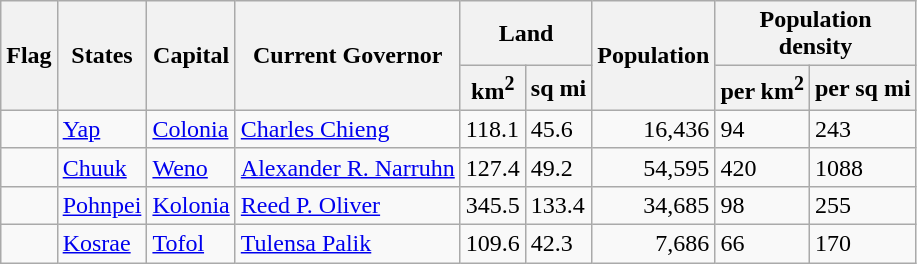<table class="wikitable">
<tr>
<th rowspan="2">Flag</th>
<th rowspan="2">States</th>
<th rowspan="2">Capital</th>
<th rowspan="2">Current Governor</th>
<th colspan="2">Land</th>
<th rowspan="2">Population</th>
<th colspan="2">Population<br>density</th>
</tr>
<tr>
<th>km<sup>2</sup></th>
<th>sq mi</th>
<th>per km<sup>2</sup></th>
<th>per sq mi</th>
</tr>
<tr>
<td></td>
<td><a href='#'>Yap</a></td>
<td><a href='#'>Colonia</a></td>
<td><a href='#'>Charles Chieng</a></td>
<td>118.1</td>
<td>45.6</td>
<td align="right">16,436</td>
<td>94</td>
<td>243</td>
</tr>
<tr>
<td></td>
<td><a href='#'>Chuuk</a></td>
<td><a href='#'>Weno</a></td>
<td><a href='#'>Alexander R. Narruhn</a></td>
<td>127.4</td>
<td>49.2</td>
<td align="right">54,595</td>
<td>420</td>
<td>1088</td>
</tr>
<tr>
<td></td>
<td><a href='#'>Pohnpei</a></td>
<td><a href='#'>Kolonia</a></td>
<td><a href='#'>Reed P. Oliver</a></td>
<td>345.5</td>
<td>133.4</td>
<td align="right">34,685</td>
<td>98</td>
<td>255</td>
</tr>
<tr>
<td></td>
<td><a href='#'>Kosrae</a></td>
<td><a href='#'>Tofol</a></td>
<td><a href='#'>Tulensa Palik</a></td>
<td>109.6</td>
<td>42.3</td>
<td align="right">7,686</td>
<td>66</td>
<td>170</td>
</tr>
</table>
